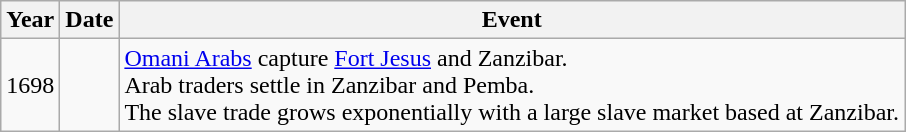<table class="wikitable">
<tr>
<th>Year</th>
<th>Date</th>
<th>Event</th>
</tr>
<tr>
<td>1698</td>
<td></td>
<td><a href='#'>Omani Arabs</a> capture <a href='#'>Fort Jesus</a> and Zanzibar.<br>Arab traders settle in Zanzibar and Pemba.<br>The slave trade grows exponentially with a large slave market based at Zanzibar.</td>
</tr>
</table>
